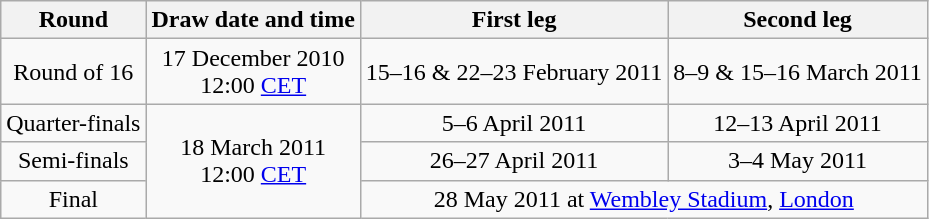<table class="wikitable" style="text-align:center">
<tr>
<th>Round</th>
<th>Draw date and time</th>
<th>First leg</th>
<th>Second leg</th>
</tr>
<tr>
<td>Round of 16</td>
<td>17 December 2010<br>12:00 <a href='#'>CET</a></td>
<td>15–16 & 22–23 February 2011</td>
<td>8–9 & 15–16 March 2011</td>
</tr>
<tr>
<td>Quarter-finals</td>
<td rowspan=3>18 March 2011<br>12:00 <a href='#'>CET</a></td>
<td>5–6 April 2011</td>
<td>12–13 April 2011</td>
</tr>
<tr>
<td>Semi-finals</td>
<td>26–27 April 2011</td>
<td>3–4 May 2011</td>
</tr>
<tr>
<td>Final</td>
<td colspan="2">28 May 2011 at <a href='#'>Wembley Stadium</a>, <a href='#'>London</a></td>
</tr>
</table>
